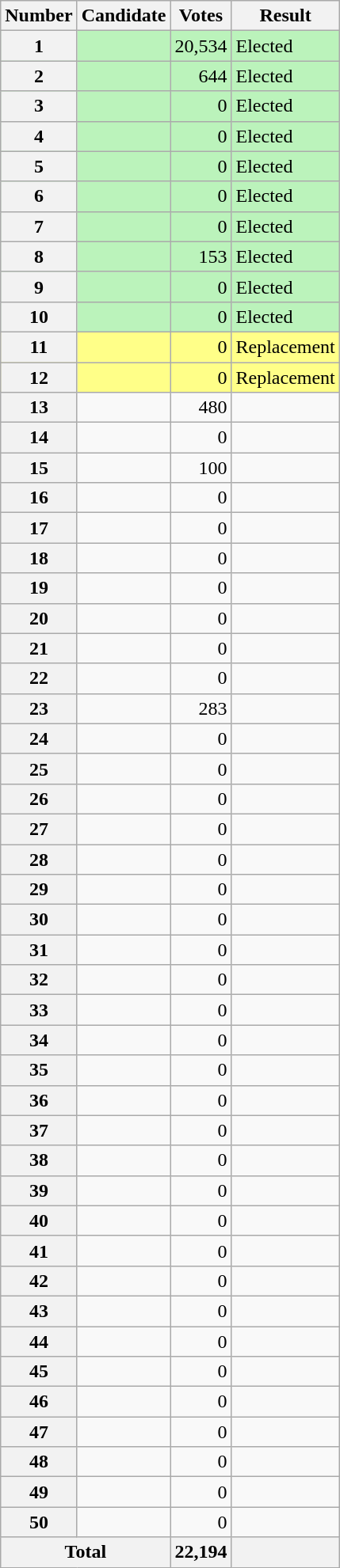<table class="wikitable sortable">
<tr>
<th scope="col">Number</th>
<th scope="col">Candidate</th>
<th scope="col">Votes</th>
<th scope="col">Result</th>
</tr>
<tr bgcolor=bbf3bb>
<th scope="row">1</th>
<td></td>
<td align="right">20,534</td>
<td>Elected</td>
</tr>
<tr bgcolor=bbf3bb>
<th scope="row">2</th>
<td></td>
<td align="right">644</td>
<td>Elected</td>
</tr>
<tr bgcolor=bbf3bb>
<th scope="row">3</th>
<td></td>
<td align="right">0</td>
<td>Elected</td>
</tr>
<tr bgcolor=bbf3bb>
<th scope="row">4</th>
<td></td>
<td align="right">0</td>
<td>Elected</td>
</tr>
<tr bgcolor=bbf3bb>
<th scope="row">5</th>
<td></td>
<td align="right">0</td>
<td>Elected</td>
</tr>
<tr bgcolor=bbf3bb>
<th scope="row">6</th>
<td></td>
<td align="right">0</td>
<td>Elected</td>
</tr>
<tr bgcolor=bbf3bb>
<th scope="row">7</th>
<td></td>
<td align="right">0</td>
<td>Elected</td>
</tr>
<tr bgcolor=bbf3bb>
<th scope="row">8</th>
<td></td>
<td align="right">153</td>
<td>Elected</td>
</tr>
<tr bgcolor=bbf3bb>
<th scope="row">9</th>
<td></td>
<td align="right">0</td>
<td>Elected</td>
</tr>
<tr bgcolor=bbf3bb>
<th scope="row">10</th>
<td></td>
<td align="right">0</td>
<td>Elected</td>
</tr>
<tr bgcolor=#FF8>
<th scope="row">11</th>
<td></td>
<td align="right">0</td>
<td>Replacement</td>
</tr>
<tr bgcolor=#FF8>
<th scope="row">12</th>
<td></td>
<td align="right">0</td>
<td>Replacement</td>
</tr>
<tr>
<th scope="row">13</th>
<td></td>
<td align="right">480</td>
<td></td>
</tr>
<tr>
<th scope="row">14</th>
<td></td>
<td align="right">0</td>
<td></td>
</tr>
<tr>
<th scope="row">15</th>
<td></td>
<td align="right">100</td>
<td></td>
</tr>
<tr>
<th scope="row">16</th>
<td></td>
<td align="right">0</td>
<td></td>
</tr>
<tr>
<th scope="row">17</th>
<td></td>
<td align="right">0</td>
<td></td>
</tr>
<tr>
<th scope="row">18</th>
<td></td>
<td align="right">0</td>
<td></td>
</tr>
<tr>
<th scope="row">19</th>
<td></td>
<td align="right">0</td>
<td></td>
</tr>
<tr>
<th scope="row">20</th>
<td></td>
<td align="right">0</td>
<td></td>
</tr>
<tr>
<th scope="row">21</th>
<td></td>
<td align="right">0</td>
<td></td>
</tr>
<tr>
<th scope="row">22</th>
<td></td>
<td align="right">0</td>
<td></td>
</tr>
<tr>
<th scope="row">23</th>
<td></td>
<td align="right">283</td>
<td></td>
</tr>
<tr>
<th scope="row">24</th>
<td></td>
<td align="right">0</td>
<td></td>
</tr>
<tr>
<th scope="row">25</th>
<td></td>
<td align="right">0</td>
<td></td>
</tr>
<tr>
<th scope="row">26</th>
<td></td>
<td align="right">0</td>
<td></td>
</tr>
<tr>
<th scope="row">27</th>
<td></td>
<td align="right">0</td>
<td></td>
</tr>
<tr>
<th scope="row">28</th>
<td></td>
<td align="right">0</td>
<td></td>
</tr>
<tr>
<th scope="row">29</th>
<td></td>
<td align="right">0</td>
<td></td>
</tr>
<tr>
<th scope="row">30</th>
<td></td>
<td align="right">0</td>
<td></td>
</tr>
<tr>
<th scope="row">31</th>
<td></td>
<td align="right">0</td>
<td></td>
</tr>
<tr>
<th scope="row">32</th>
<td></td>
<td align="right">0</td>
<td></td>
</tr>
<tr>
<th scope="row">33</th>
<td></td>
<td align="right">0</td>
<td></td>
</tr>
<tr>
<th scope="row">34</th>
<td></td>
<td align="right">0</td>
<td></td>
</tr>
<tr>
<th scope="row">35</th>
<td></td>
<td align="right">0</td>
<td></td>
</tr>
<tr>
<th scope="row">36</th>
<td></td>
<td align="right">0</td>
<td></td>
</tr>
<tr>
<th scope="row">37</th>
<td></td>
<td align="right">0</td>
<td></td>
</tr>
<tr>
<th scope="row">38</th>
<td></td>
<td align="right">0</td>
<td></td>
</tr>
<tr>
<th scope="row">39</th>
<td></td>
<td align="right">0</td>
<td></td>
</tr>
<tr>
<th scope="row">40</th>
<td></td>
<td align="right">0</td>
<td></td>
</tr>
<tr>
<th scope="row">41</th>
<td></td>
<td align="right">0</td>
<td></td>
</tr>
<tr>
<th scope="row">42</th>
<td></td>
<td align="right">0</td>
<td></td>
</tr>
<tr>
<th scope="row">43</th>
<td></td>
<td align="right">0</td>
<td></td>
</tr>
<tr>
<th scope="row">44</th>
<td></td>
<td align="right">0</td>
<td></td>
</tr>
<tr>
<th scope="row">45</th>
<td></td>
<td align="right">0</td>
<td></td>
</tr>
<tr>
<th scope="row">46</th>
<td></td>
<td align="right">0</td>
<td></td>
</tr>
<tr>
<th scope="row">47</th>
<td></td>
<td align="right">0</td>
<td></td>
</tr>
<tr>
<th scope="row">48</th>
<td></td>
<td align="right">0</td>
<td></td>
</tr>
<tr>
<th scope="row">49</th>
<td></td>
<td align="right">0</td>
<td></td>
</tr>
<tr>
<th scope="row">50</th>
<td></td>
<td align="right">0</td>
<td></td>
</tr>
<tr class=sortbottom>
<th scope="row" colspan="2">Total</th>
<th style="text-align:right">22,194</th>
<th></th>
</tr>
</table>
